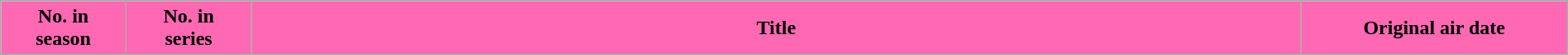<table class="wikitable plainrowheaders" width="100%">
<tr>
<th style="background: #FF69B4;" width=8%>No. in<br>season</th>
<th style="background: #FF69B4;" width=8%>No. in<br>series</th>
<th style="background: #FF69B4">Title</th>
<th style="background: #FF69B4;" width=17%>Original air date<br>














</th>
</tr>
</table>
